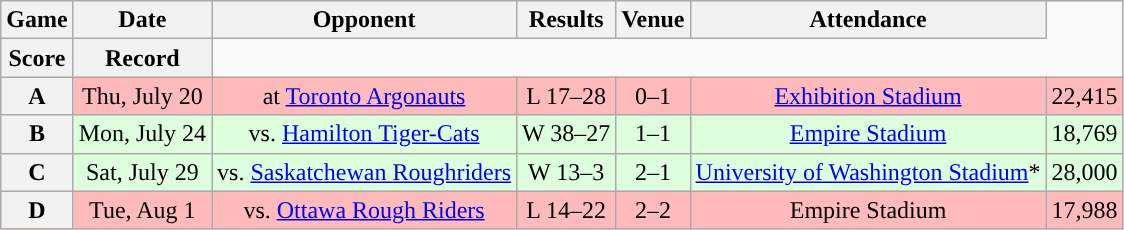<table class="wikitable" style="text-align:center">
<tr>
<th>Game</th>
<th>Date</th>
<th>Opponent</th>
<th>Results</th>
<th>Venue</th>
<th>Attendance</th>
</tr>
<tr>
<th>Score</th>
<th>Record</th>
</tr>
<tr style="background:#ffbbbb">
<th>A</th>
<td>Thu, July 20</td>
<td>at <a href='#'>Toronto Argonauts</a></td>
<td>L 17–28</td>
<td>0–1</td>
<td><a href='#'>Exhibition Stadium</a></td>
<td>22,415</td>
</tr>
<tr style="background:#ddffdd">
<th>B</th>
<td>Mon, July 24</td>
<td>vs. <a href='#'>Hamilton Tiger-Cats</a></td>
<td>W 38–27</td>
<td>1–1</td>
<td><a href='#'>Empire Stadium</a></td>
<td>18,769</td>
</tr>
<tr style="background:#ddffdd">
<th>C</th>
<td>Sat, July 29</td>
<td>vs. <a href='#'>Saskatchewan Roughriders</a></td>
<td>W 13–3</td>
<td>2–1</td>
<td><a href='#'>University of Washington Stadium</a>*</td>
<td>28,000</td>
</tr>
<tr style="background:#ffbbbb">
<th>D</th>
<td>Tue, Aug 1</td>
<td>vs. <a href='#'>Ottawa Rough Riders</a></td>
<td>L 14–22</td>
<td>2–2</td>
<td>Empire Stadium</td>
<td>17,988</td>
</tr>
</table>
